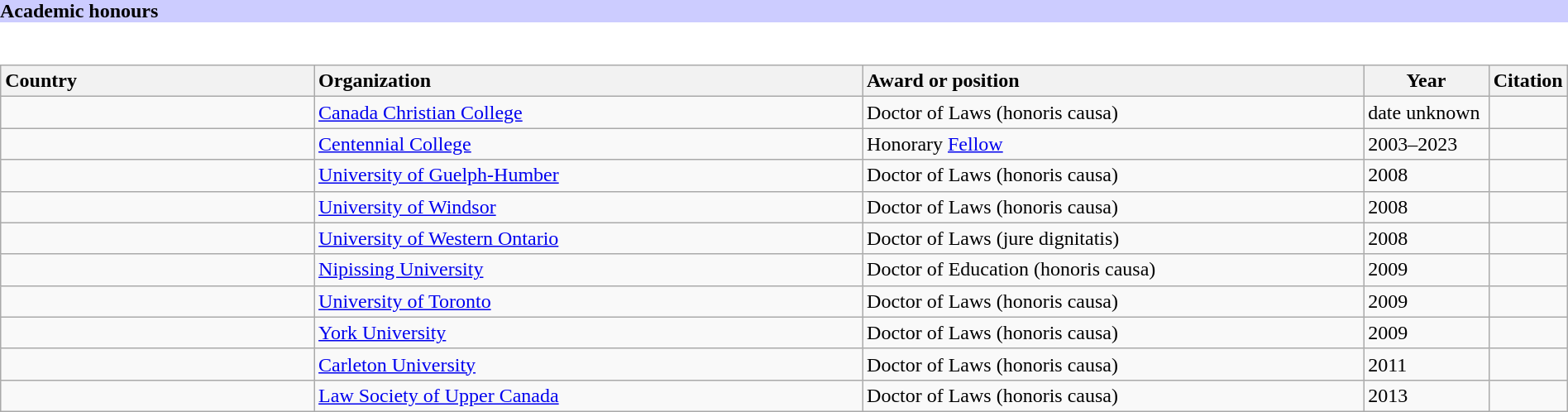<table style="width:100%;" cellpadding="0" cellspacing="0">
<tr>
<td style="background:#ccf; width:100%; text-align:left;"><strong>Academic honours</strong></td>
</tr>
<tr>
<td style="width:100%; vertical-align:top;"><br><table class="wikitable" style="width:100%;">
<tr>
<th style="width:20%; text-align:left;">Country</th>
<th style="width:35%; text-align:left;">Organization</th>
<th style="width:32%; text-align:left;">Award or position</th>
<th style="width:8%; text-aligh:left;">Year</th>
<th style="width:5%; text-aligh:left;">Citation</th>
</tr>
<tr>
<td></td>
<td><a href='#'>Canada Christian College</a></td>
<td>Doctor of Laws (honoris causa)</td>
<td>date unknown</td>
<td></td>
</tr>
<tr>
<td></td>
<td><a href='#'>Centennial College</a></td>
<td>Honorary <a href='#'>Fellow</a></td>
<td>2003–2023</td>
<td></td>
</tr>
<tr>
<td></td>
<td><a href='#'>University of Guelph-Humber</a></td>
<td>Doctor of Laws (honoris causa)</td>
<td>2008</td>
<td></td>
</tr>
<tr>
<td></td>
<td><a href='#'>University of Windsor</a></td>
<td>Doctor of Laws (honoris causa)</td>
<td>2008</td>
<td></td>
</tr>
<tr>
<td></td>
<td><a href='#'>University of Western Ontario</a></td>
<td>Doctor of Laws (jure dignitatis)</td>
<td>2008</td>
<td></td>
</tr>
<tr>
<td></td>
<td><a href='#'>Nipissing University</a></td>
<td>Doctor of Education (honoris causa)</td>
<td>2009</td>
<td></td>
</tr>
<tr>
<td></td>
<td><a href='#'>University of Toronto</a></td>
<td>Doctor of Laws (honoris causa)</td>
<td>2009</td>
<td></td>
</tr>
<tr>
<td></td>
<td><a href='#'>York University</a></td>
<td>Doctor of Laws (honoris causa)</td>
<td>2009</td>
<td></td>
</tr>
<tr>
<td></td>
<td><a href='#'>Carleton University</a></td>
<td>Doctor of Laws (honoris causa)</td>
<td>2011</td>
<td></td>
</tr>
<tr>
<td></td>
<td><a href='#'>Law Society of Upper Canada</a></td>
<td>Doctor of Laws (honoris causa)</td>
<td>2013</td>
<td></td>
</tr>
</table>
</td>
</tr>
</table>
